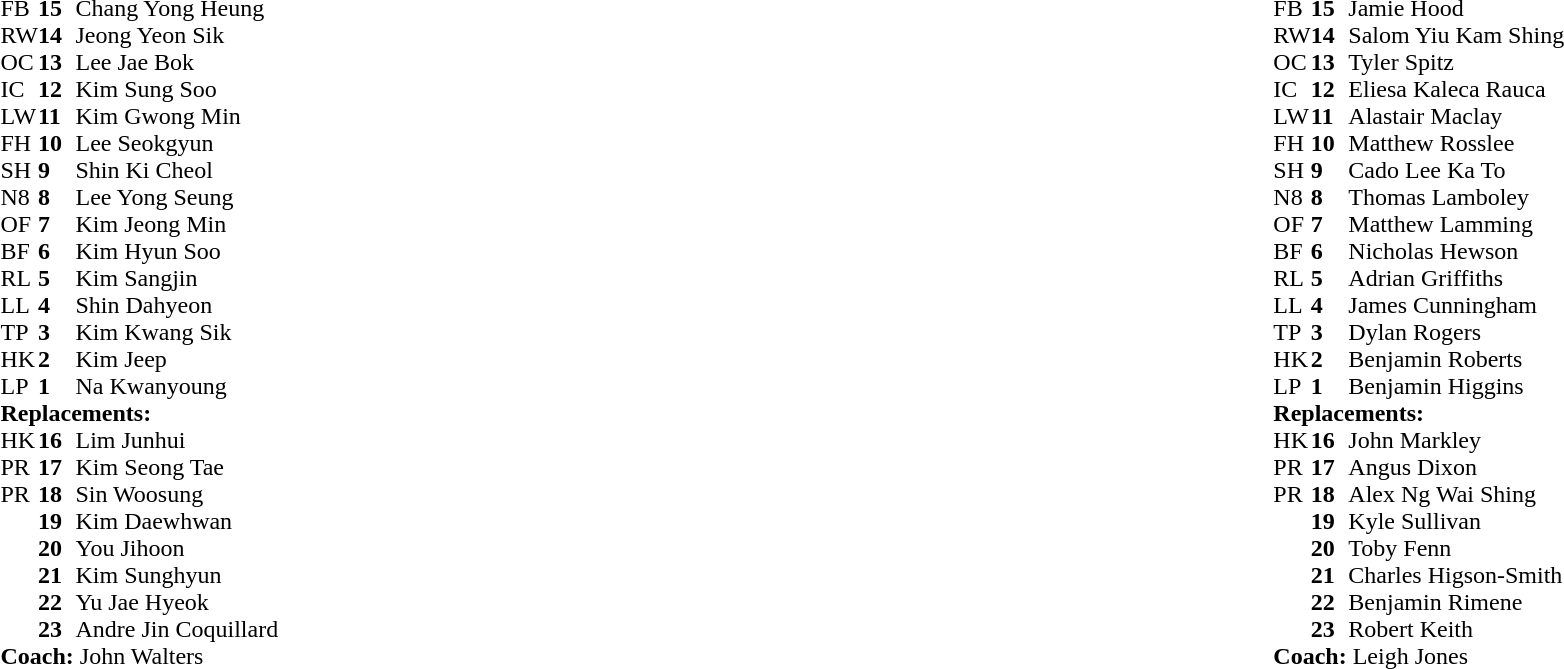<table style="width:100%">
<tr>
<td style="vertical-align:top; width:50%"><br><table cellspacing="0" cellpadding="0">
<tr>
<th width="25"></th>
<th width="25"></th>
</tr>
<tr>
<td>FB</td>
<td><strong>15</strong></td>
<td>Chang Yong Heung</td>
</tr>
<tr>
<td>RW</td>
<td><strong>14</strong></td>
<td>Jeong Yeon Sik</td>
</tr>
<tr>
<td>OC</td>
<td><strong>13</strong></td>
<td>Lee Jae Bok</td>
</tr>
<tr>
<td>IC</td>
<td><strong>12</strong></td>
<td>Kim Sung Soo</td>
</tr>
<tr>
<td>LW</td>
<td><strong>11</strong></td>
<td>Kim Gwong Min</td>
</tr>
<tr>
<td>FH</td>
<td><strong>10</strong></td>
<td>Lee Seokgyun</td>
</tr>
<tr>
<td>SH</td>
<td><strong>9</strong></td>
<td>Shin Ki Cheol</td>
</tr>
<tr>
<td>N8</td>
<td><strong>8</strong></td>
<td>Lee Yong Seung</td>
</tr>
<tr>
<td>OF</td>
<td><strong>7</strong></td>
<td>Kim Jeong Min</td>
</tr>
<tr>
<td>BF</td>
<td><strong>6</strong></td>
<td>Kim Hyun Soo</td>
</tr>
<tr>
<td>RL</td>
<td><strong>5</strong></td>
<td>Kim Sangjin</td>
</tr>
<tr>
<td>LL</td>
<td><strong>4</strong></td>
<td>Shin Dahyeon</td>
</tr>
<tr>
<td>TP</td>
<td><strong>3</strong></td>
<td>Kim Kwang Sik</td>
</tr>
<tr>
<td>HK</td>
<td><strong>2</strong></td>
<td>Kim Jeep</td>
</tr>
<tr>
<td>LP</td>
<td><strong>1</strong></td>
<td>Na Kwanyoung</td>
</tr>
<tr>
<td colspan=3><strong>Replacements:</strong></td>
</tr>
<tr>
<td>HK</td>
<td><strong>16</strong></td>
<td>Lim Junhui</td>
</tr>
<tr>
<td>PR</td>
<td><strong>17</strong></td>
<td>Kim Seong Tae</td>
</tr>
<tr>
<td>PR</td>
<td><strong>18</strong></td>
<td>Sin Woosung</td>
</tr>
<tr>
<td></td>
<td><strong>19</strong></td>
<td>Kim Daewhwan</td>
</tr>
<tr>
<td></td>
<td><strong>20</strong></td>
<td>You Jihoon</td>
</tr>
<tr>
<td></td>
<td><strong>21</strong></td>
<td>Kim Sunghyun</td>
</tr>
<tr>
<td></td>
<td><strong>22</strong></td>
<td>Yu Jae Hyeok</td>
</tr>
<tr>
<td></td>
<td><strong>23</strong></td>
<td>Andre Jin Coquillard</td>
</tr>
<tr>
<td colspan=3><strong>Coach:</strong>  John Walters</td>
</tr>
<tr>
<td colspan="4"></td>
</tr>
</table>
</td>
<td style="vertical-align:top"></td>
<td style="vertical-align:top; width:50%"><br><table cellspacing="0" cellpadding="0" style="margin:auto">
<tr>
<th width="25"></th>
<th width="25"></th>
</tr>
<tr>
<td>FB</td>
<td><strong>15</strong></td>
<td>Jamie Hood</td>
</tr>
<tr>
<td>RW</td>
<td><strong>14</strong></td>
<td>Salom Yiu Kam Shing</td>
<td></td>
</tr>
<tr>
<td>OC</td>
<td><strong>13</strong></td>
<td>Tyler Spitz</td>
</tr>
<tr>
<td>IC</td>
<td><strong>12</strong></td>
<td>Eliesa Kaleca Rauca</td>
</tr>
<tr>
<td>LW</td>
<td><strong>11</strong></td>
<td>Alastair Maclay</td>
</tr>
<tr>
<td>FH</td>
<td><strong>10</strong></td>
<td>Matthew Rosslee</td>
</tr>
<tr>
<td>SH</td>
<td><strong>9</strong></td>
<td>Cado Lee Ka To</td>
</tr>
<tr>
<td>N8</td>
<td><strong>8</strong></td>
<td>Thomas Lamboley</td>
<td></td>
</tr>
<tr>
<td>OF</td>
<td><strong>7</strong></td>
<td>Matthew Lamming</td>
</tr>
<tr>
<td>BF</td>
<td><strong>6</strong></td>
<td>Nicholas Hewson</td>
</tr>
<tr>
<td>RL</td>
<td><strong>5</strong></td>
<td>Adrian Griffiths</td>
</tr>
<tr>
<td>LL</td>
<td><strong>4</strong></td>
<td>James Cunningham</td>
<td></td>
</tr>
<tr>
<td>TP</td>
<td><strong>3</strong></td>
<td>Dylan Rogers</td>
<td></td>
</tr>
<tr>
<td>HK</td>
<td><strong>2</strong></td>
<td>Benjamin Roberts</td>
</tr>
<tr>
<td>LP</td>
<td><strong>1</strong></td>
<td>Benjamin Higgins</td>
</tr>
<tr>
<td colspan=3><strong>Replacements:</strong></td>
</tr>
<tr>
<td>HK</td>
<td><strong>16</strong></td>
<td>John Markley</td>
</tr>
<tr>
<td>PR</td>
<td><strong>17</strong></td>
<td>Angus Dixon</td>
</tr>
<tr>
<td>PR</td>
<td><strong>18</strong></td>
<td>Alex Ng Wai Shing</td>
<td></td>
</tr>
<tr>
<td></td>
<td><strong>19</strong></td>
<td>Kyle Sullivan</td>
<td></td>
</tr>
<tr>
<td></td>
<td><strong>20</strong></td>
<td>Toby Fenn</td>
<td></td>
</tr>
<tr>
<td></td>
<td><strong>21</strong></td>
<td>Charles Higson-Smith</td>
<td></td>
</tr>
<tr>
<td></td>
<td><strong>22</strong></td>
<td>Benjamin Rimene</td>
<td></td>
</tr>
<tr>
<td></td>
<td><strong>23</strong></td>
<td>Robert Keith</td>
<td></td>
</tr>
<tr>
<td colspan=3><strong>Coach:</strong>  Leigh Jones</td>
</tr>
<tr>
<td colspan="4"></td>
</tr>
</table>
</td>
</tr>
</table>
